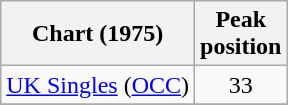<table class="wikitable">
<tr>
<th>Chart (1975)</th>
<th>Peak<br>position</th>
</tr>
<tr>
<td><a href='#'>UK Singles</a> (<a href='#'>OCC</a>)</td>
<td style="text-align:center;">33</td>
</tr>
<tr>
</tr>
</table>
